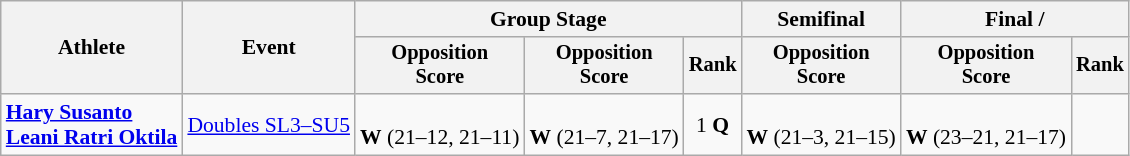<table class="wikitable" style="font-size:90%; text-align:center">
<tr>
<th rowspan="2">Athlete</th>
<th rowspan="2">Event</th>
<th colspan="3">Group Stage</th>
<th>Semifinal</th>
<th colspan="2">Final / </th>
</tr>
<tr style="font-size:95%">
<th>Opposition<br>Score</th>
<th>Opposition<br>Score</th>
<th>Rank</th>
<th>Opposition<br>Score</th>
<th>Opposition<br>Score</th>
<th>Rank</th>
</tr>
<tr>
<td align="left"><strong><a href='#'>Hary Susanto</a><br><a href='#'>Leani Ratri Oktila</a></strong></td>
<td align="left"><a href='#'>Doubles SL3–SU5</a></td>
<td><br> <strong>W</strong> (21–12, 21–11)</td>
<td><br><strong>W</strong> (21–7, 21–17)</td>
<td>1 <strong>Q</strong></td>
<td><br><strong>W</strong> (21–3, 21–15)</td>
<td><br><strong>W</strong> (23–21, 21–17)</td>
<td></td>
</tr>
</table>
